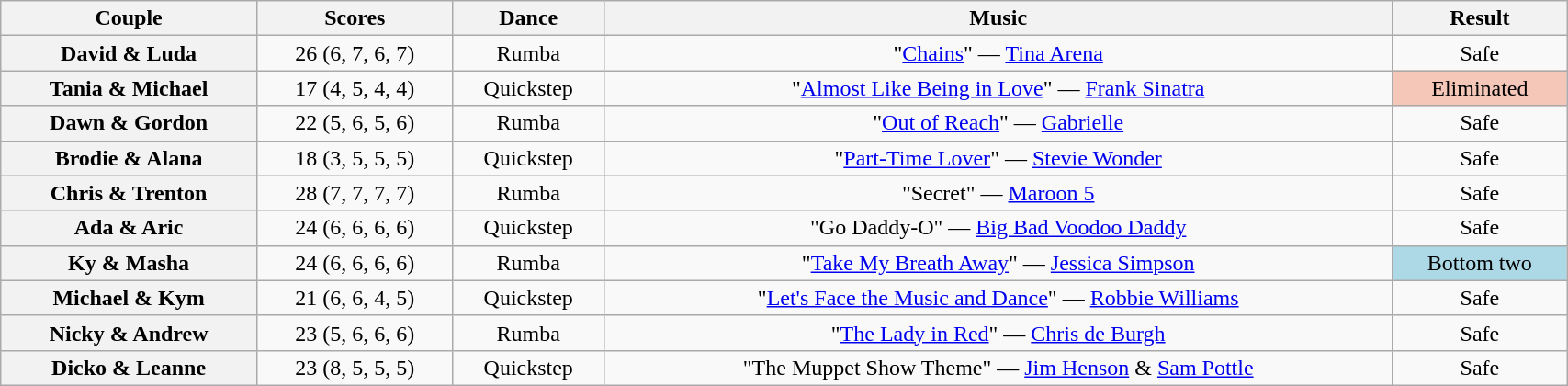<table class="wikitable sortable" style="text-align:center; width: 90%">
<tr>
<th scope="col">Couple</th>
<th scope="col">Scores</th>
<th scope="col" class="unsortable">Dance</th>
<th scope="col" class="unsortable">Music</th>
<th scope="col" class="unsortable">Result</th>
</tr>
<tr>
<th scope="row">David & Luda</th>
<td>26 (6, 7, 6, 7)</td>
<td>Rumba</td>
<td>"<a href='#'>Chains</a>" — <a href='#'>Tina Arena</a></td>
<td>Safe</td>
</tr>
<tr>
<th scope="row">Tania & Michael</th>
<td>17 (4, 5, 4, 4)</td>
<td>Quickstep</td>
<td>"<a href='#'>Almost Like Being in Love</a>" — <a href='#'>Frank Sinatra</a></td>
<td bgcolor="f4c7b8">Eliminated</td>
</tr>
<tr>
<th scope="row">Dawn & Gordon</th>
<td>22 (5, 6, 5, 6)</td>
<td>Rumba</td>
<td>"<a href='#'>Out of Reach</a>" — <a href='#'>Gabrielle</a></td>
<td>Safe</td>
</tr>
<tr>
<th scope="row">Brodie & Alana</th>
<td>18 (3, 5, 5, 5)</td>
<td>Quickstep</td>
<td>"<a href='#'>Part-Time Lover</a>" — <a href='#'>Stevie Wonder</a></td>
<td>Safe</td>
</tr>
<tr>
<th scope="row">Chris & Trenton</th>
<td>28 (7, 7, 7, 7)</td>
<td>Rumba</td>
<td>"Secret" — <a href='#'>Maroon 5</a></td>
<td>Safe</td>
</tr>
<tr>
<th scope="row">Ada & Aric</th>
<td>24 (6, 6, 6, 6)</td>
<td>Quickstep</td>
<td>"Go Daddy-O" — <a href='#'>Big Bad Voodoo Daddy</a></td>
<td>Safe</td>
</tr>
<tr>
<th scope="row">Ky & Masha</th>
<td>24 (6, 6, 6, 6)</td>
<td>Rumba</td>
<td>"<a href='#'>Take My Breath Away</a>" — <a href='#'>Jessica Simpson</a></td>
<td bgcolor="lightblue">Bottom two</td>
</tr>
<tr>
<th scope="row">Michael & Kym</th>
<td>21 (6, 6, 4, 5)</td>
<td>Quickstep</td>
<td>"<a href='#'>Let's Face the Music and Dance</a>" — <a href='#'>Robbie Williams</a></td>
<td>Safe</td>
</tr>
<tr>
<th scope="row">Nicky & Andrew</th>
<td>23 (5, 6, 6, 6)</td>
<td>Rumba</td>
<td>"<a href='#'>The Lady in Red</a>" — <a href='#'>Chris de Burgh</a></td>
<td>Safe</td>
</tr>
<tr>
<th scope="row">Dicko & Leanne</th>
<td>23 (8, 5, 5, 5)</td>
<td>Quickstep</td>
<td>"The Muppet Show Theme" — <a href='#'>Jim Henson</a> & <a href='#'>Sam Pottle</a></td>
<td>Safe</td>
</tr>
</table>
